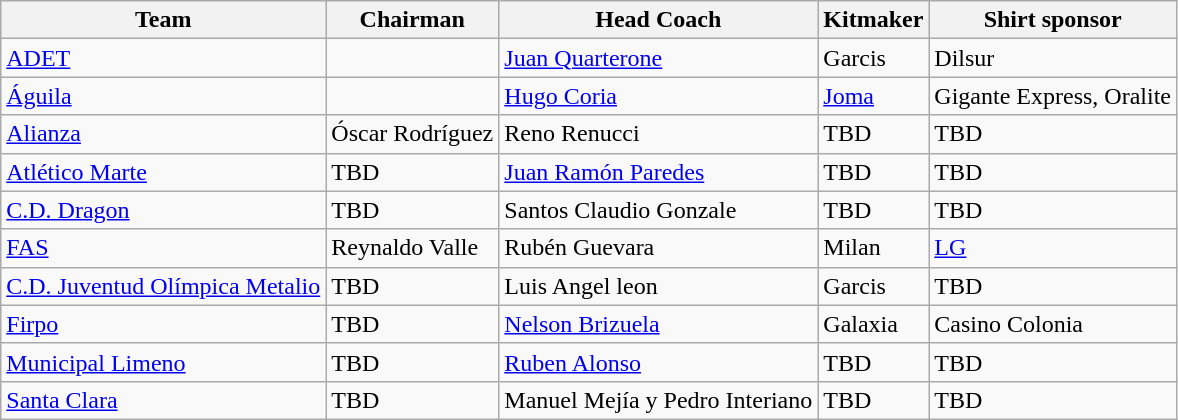<table class="wikitable sortable" style="text-align: left;">
<tr>
<th>Team</th>
<th>Chairman</th>
<th>Head Coach</th>
<th>Kitmaker</th>
<th>Shirt sponsor</th>
</tr>
<tr>
<td><a href='#'>ADET</a></td>
<td></td>
<td> <a href='#'>Juan Quarterone</a></td>
<td>Garcis</td>
<td>Dilsur</td>
</tr>
<tr>
<td><a href='#'>Águila</a></td>
<td></td>
<td> <a href='#'>Hugo Coria</a></td>
<td><a href='#'>Joma</a></td>
<td>Gigante Express, Oralite</td>
</tr>
<tr>
<td><a href='#'>Alianza</a></td>
<td> Óscar Rodríguez</td>
<td> Reno Renucci</td>
<td>TBD</td>
<td>TBD</td>
</tr>
<tr>
<td><a href='#'>Atlético Marte</a></td>
<td> TBD</td>
<td> <a href='#'>Juan Ramón Paredes</a></td>
<td>TBD</td>
<td>TBD</td>
</tr>
<tr>
<td><a href='#'>C.D. Dragon</a></td>
<td> TBD</td>
<td>  Santos Claudio Gonzale</td>
<td>TBD</td>
<td>TBD</td>
</tr>
<tr>
<td><a href='#'>FAS</a></td>
<td> Reynaldo Valle</td>
<td> Rubén Guevara</td>
<td>Milan</td>
<td><a href='#'>LG</a></td>
</tr>
<tr>
<td><a href='#'>C.D. Juventud Olímpica Metalio</a></td>
<td> TBD</td>
<td> Luis Angel leon</td>
<td>Garcis</td>
<td>TBD</td>
</tr>
<tr>
<td><a href='#'>Firpo</a></td>
<td> TBD</td>
<td> <a href='#'>Nelson Brizuela</a></td>
<td>Galaxia</td>
<td>Casino Colonia</td>
</tr>
<tr>
<td><a href='#'>Municipal Limeno</a></td>
<td> TBD</td>
<td> <a href='#'>Ruben Alonso</a></td>
<td>TBD</td>
<td>TBD</td>
</tr>
<tr>
<td><a href='#'>Santa Clara</a></td>
<td> TBD</td>
<td> Manuel Mejía y Pedro Interiano</td>
<td>TBD</td>
<td>TBD</td>
</tr>
</table>
